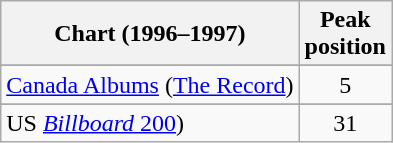<table class="wikitable sortable">
<tr>
<th>Chart (1996–1997)</th>
<th>Peak <br>position</th>
</tr>
<tr>
</tr>
<tr>
<td><a href='#'>Canada Albums</a> (<a href='#'>The Record</a>)</td>
<td align="center">5</td>
</tr>
<tr>
</tr>
<tr>
</tr>
<tr>
</tr>
<tr>
</tr>
<tr>
</tr>
<tr>
</tr>
<tr>
<td align="left" valign="top">US <a href='#'><em>Billboard</em> 200</a>)</td>
<td align="center" valign="top">31</td>
</tr>
</table>
